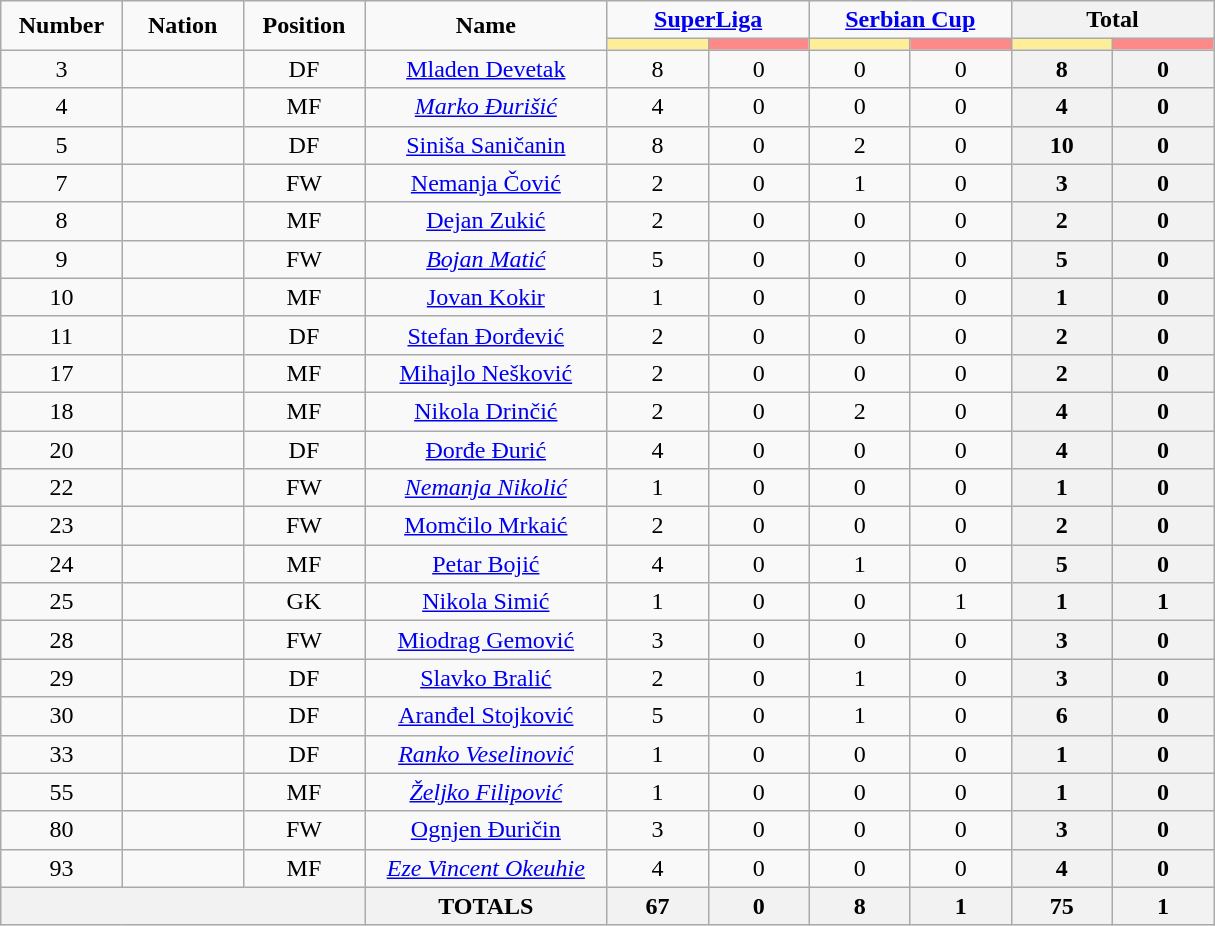<table class="wikitable" style="font-size: 100%; text-align: center;">
<tr>
<td rowspan="2" width="10%" align="center"><strong>Number</strong></td>
<td rowspan="2" width="10%" align="center"><strong>Nation</strong></td>
<td rowspan="2" width="10%" align="center"><strong>Position</strong></td>
<td rowspan="2" width="20%" align="center"><strong>Name</strong></td>
<td colspan="2" align="center"><strong><a href='#'>SuperLiga</a></strong></td>
<td colspan="2" align="center"><strong><a href='#'>Serbian Cup</a></strong></td>
<th colspan="2" align="center"><strong>Total</strong></th>
</tr>
<tr>
<th width="60" style="background: #FFEE99"></th>
<th width="60" style="background: #FF8888"></th>
<th width="60" style="background: #FFEE99"></th>
<th width="60" style="background: #FF8888"></th>
<th width="60" style="background: #FFEE99"></th>
<th width="60" style="background: #FF8888"></th>
</tr>
<tr>
<td>3</td>
<td></td>
<td>DF</td>
<td><a href='#'>Mladen Devetak</a></td>
<td>8</td>
<td>0</td>
<td>0</td>
<td>0</td>
<th><strong>8</strong></th>
<th><strong>0</strong></th>
</tr>
<tr>
<td>4</td>
<td></td>
<td>MF</td>
<td><em><a href='#'>Marko Đurišić</a></em></td>
<td>4</td>
<td>0</td>
<td>0</td>
<td>0</td>
<th><strong>4</strong></th>
<th><strong>0</strong></th>
</tr>
<tr>
<td>5</td>
<td></td>
<td>DF</td>
<td><a href='#'>Siniša Saničanin</a></td>
<td>8</td>
<td>0</td>
<td>2</td>
<td>0</td>
<th><strong>10</strong></th>
<th><strong>0</strong></th>
</tr>
<tr>
<td>7</td>
<td></td>
<td>FW</td>
<td><a href='#'>Nemanja Čović</a></td>
<td>2</td>
<td>0</td>
<td>1</td>
<td>0</td>
<th><strong>3</strong></th>
<th><strong>0</strong></th>
</tr>
<tr>
<td>8</td>
<td></td>
<td>MF</td>
<td><a href='#'>Dejan Zukić</a></td>
<td>2</td>
<td>0</td>
<td>0</td>
<td>0</td>
<th>2</th>
<th>0</th>
</tr>
<tr>
<td>9</td>
<td></td>
<td>FW</td>
<td><em><a href='#'>Bojan Matić</a></em></td>
<td>5</td>
<td>0</td>
<td>0</td>
<td>0</td>
<th>5</th>
<th>0</th>
</tr>
<tr>
<td>10</td>
<td></td>
<td>MF</td>
<td><a href='#'>Jovan Kokir</a></td>
<td>1</td>
<td>0</td>
<td>0</td>
<td>0</td>
<th>1</th>
<th>0</th>
</tr>
<tr>
<td>11</td>
<td></td>
<td>DF</td>
<td><a href='#'>Stefan Đorđević</a></td>
<td>2</td>
<td>0</td>
<td>0</td>
<td>0</td>
<th><strong>2</strong></th>
<th><strong>0</strong></th>
</tr>
<tr>
<td>17</td>
<td></td>
<td>MF</td>
<td><a href='#'>Mihajlo Nešković</a></td>
<td>2</td>
<td>0</td>
<td>0</td>
<td>0</td>
<th>2</th>
<th>0</th>
</tr>
<tr>
<td>18</td>
<td></td>
<td>MF</td>
<td><a href='#'>Nikola Drinčić</a></td>
<td>2</td>
<td>0</td>
<td>2</td>
<td>0</td>
<th><strong>4</strong></th>
<th><strong>0</strong></th>
</tr>
<tr>
<td>20</td>
<td></td>
<td>DF</td>
<td><a href='#'>Đorđe Đurić</a></td>
<td>4</td>
<td>0</td>
<td>0</td>
<td>0</td>
<th>4</th>
<th>0</th>
</tr>
<tr>
<td>22</td>
<td></td>
<td>FW</td>
<td><a href='#'><em>Nemanja Nikolić</em></a></td>
<td>1</td>
<td>0</td>
<td>0</td>
<td>0</td>
<th>1</th>
<th>0</th>
</tr>
<tr>
<td>23</td>
<td></td>
<td>FW</td>
<td><a href='#'>Momčilo Mrkaić</a></td>
<td>2</td>
<td>0</td>
<td>0</td>
<td>0</td>
<th><strong>2</strong></th>
<th><strong>0</strong></th>
</tr>
<tr>
<td>24</td>
<td></td>
<td>MF</td>
<td><a href='#'>Petar Bojić</a></td>
<td>4</td>
<td>0</td>
<td>1</td>
<td>0</td>
<th><strong>5</strong></th>
<th><strong>0</strong></th>
</tr>
<tr>
<td>25</td>
<td></td>
<td>GK</td>
<td><a href='#'>Nikola Simić</a></td>
<td>1</td>
<td>0</td>
<td>0</td>
<td>1</td>
<th>1</th>
<th>1</th>
</tr>
<tr>
<td>28</td>
<td></td>
<td>FW</td>
<td><a href='#'>Miodrag Gemović</a></td>
<td>3</td>
<td>0</td>
<td>0</td>
<td>0</td>
<th><strong>3</strong></th>
<th><strong>0</strong></th>
</tr>
<tr>
<td>29</td>
<td></td>
<td>DF</td>
<td><a href='#'>Slavko Bralić</a></td>
<td>2</td>
<td>0</td>
<td>1</td>
<td>0</td>
<th><strong>3</strong></th>
<th><strong>0</strong></th>
</tr>
<tr>
<td>30</td>
<td></td>
<td>DF</td>
<td><a href='#'>Aranđel Stojković</a></td>
<td>5</td>
<td>0</td>
<td>1</td>
<td>0</td>
<th>6</th>
<th>0</th>
</tr>
<tr>
<td>33</td>
<td></td>
<td>DF</td>
<td><em><a href='#'>Ranko Veselinović</a></em></td>
<td>1</td>
<td>0</td>
<td>0</td>
<td>0</td>
<th>1</th>
<th>0</th>
</tr>
<tr>
<td>55</td>
<td></td>
<td>MF</td>
<td><em><a href='#'>Željko Filipović</a></em></td>
<td>1</td>
<td>0</td>
<td>0</td>
<td>0</td>
<th>1</th>
<th>0</th>
</tr>
<tr>
<td>80</td>
<td></td>
<td>FW</td>
<td><a href='#'>Ognjen Đuričin</a></td>
<td>3</td>
<td>0</td>
<td>0</td>
<td>0</td>
<th><strong>3</strong></th>
<th><strong>0</strong></th>
</tr>
<tr>
<td>93</td>
<td></td>
<td>MF</td>
<td><em><a href='#'>Eze Vincent Okeuhie</a></em></td>
<td>4</td>
<td>0</td>
<td>0</td>
<td>0</td>
<th><strong>4</strong></th>
<th><strong>0</strong></th>
</tr>
<tr>
<th colspan="3"></th>
<th><strong>TOTALS</strong></th>
<th><strong>67</strong></th>
<th>0</th>
<th><strong>8</strong></th>
<th><strong>1</strong></th>
<th><strong>75</strong></th>
<th><strong>1</strong></th>
</tr>
</table>
